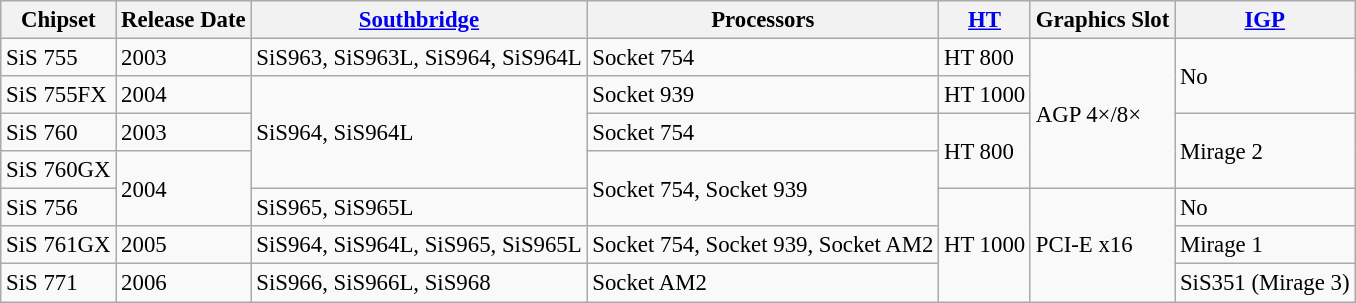<table class="wikitable" style="font-size: 95%;">
<tr>
<th>Chipset</th>
<th>Release Date</th>
<th><a href='#'>Southbridge</a></th>
<th>Processors</th>
<th><a href='#'>HT</a></th>
<th>Graphics Slot</th>
<th><a href='#'>IGP</a></th>
</tr>
<tr>
<td>SiS 755</td>
<td>2003</td>
<td>SiS963, SiS963L, SiS964, SiS964L</td>
<td>Socket 754</td>
<td>HT 800</td>
<td rowspan="4">AGP 4×/8×</td>
<td rowspan="2">No</td>
</tr>
<tr>
<td>SiS 755FX</td>
<td>2004</td>
<td rowspan="3">SiS964, SiS964L</td>
<td>Socket 939</td>
<td>HT 1000</td>
</tr>
<tr>
<td>SiS 760</td>
<td>2003</td>
<td>Socket 754</td>
<td rowspan="2">HT 800</td>
<td rowspan="2">Mirage 2</td>
</tr>
<tr>
<td>SiS 760GX</td>
<td rowspan="2">2004</td>
<td rowspan="2">Socket 754, Socket 939</td>
</tr>
<tr>
<td>SiS 756</td>
<td>SiS965, SiS965L</td>
<td rowspan="3">HT 1000</td>
<td rowspan="3">PCI-E x16</td>
<td>No</td>
</tr>
<tr>
<td>SiS 761GX</td>
<td>2005</td>
<td>SiS964, SiS964L, SiS965, SiS965L</td>
<td>Socket 754, Socket 939, Socket AM2</td>
<td>Mirage 1</td>
</tr>
<tr>
<td>SiS 771</td>
<td>2006</td>
<td>SiS966, SiS966L, SiS968</td>
<td>Socket AM2</td>
<td>SiS351 (Mirage 3)</td>
</tr>
</table>
